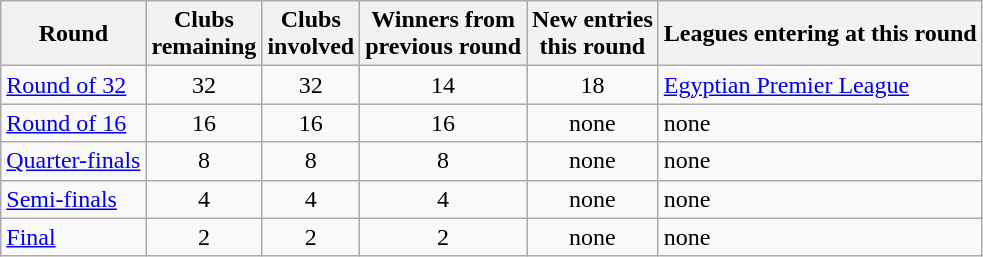<table class="wikitable">
<tr>
<th>Round</th>
<th>Clubs<br>remaining</th>
<th>Clubs<br>involved</th>
<th>Winners from<br>previous round</th>
<th>New entries<br>this round</th>
<th>Leagues entering at this round</th>
</tr>
<tr>
<td><a href='#'>Round of 32</a></td>
<td style="text-align:center;">32</td>
<td style="text-align:center;">32</td>
<td style="text-align:center;">14</td>
<td style="text-align:center;">18</td>
<td><a href='#'>Egyptian Premier League</a></td>
</tr>
<tr>
<td><a href='#'>Round of 16</a></td>
<td style="text-align:center;">16</td>
<td style="text-align:center;">16</td>
<td style="text-align:center;">16</td>
<td style="text-align:center;">none</td>
<td>none</td>
</tr>
<tr>
<td><a href='#'>Quarter-finals</a></td>
<td style="text-align:center;">8</td>
<td style="text-align:center;">8</td>
<td style="text-align:center;">8</td>
<td style="text-align:center;">none</td>
<td>none</td>
</tr>
<tr>
<td><a href='#'>Semi-finals</a></td>
<td style="text-align:center;">4</td>
<td style="text-align:center;">4</td>
<td style="text-align:center;">4</td>
<td style="text-align:center;">none</td>
<td>none</td>
</tr>
<tr>
<td><a href='#'>Final</a></td>
<td style="text-align:center;">2</td>
<td style="text-align:center;">2</td>
<td style="text-align:center;">2</td>
<td style="text-align:center;">none</td>
<td>none</td>
</tr>
</table>
